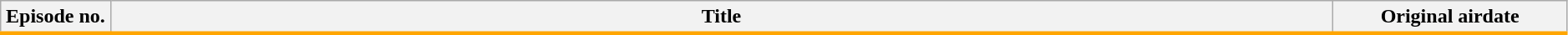<table class="wikitable" width="99%">
<tr style="border-bottom:3px solid #FFA500">
<th width="7%">Episode no.</th>
<th>Title</th>
<th width="15%">Original airdate<br>
























</th>
</tr>
</table>
